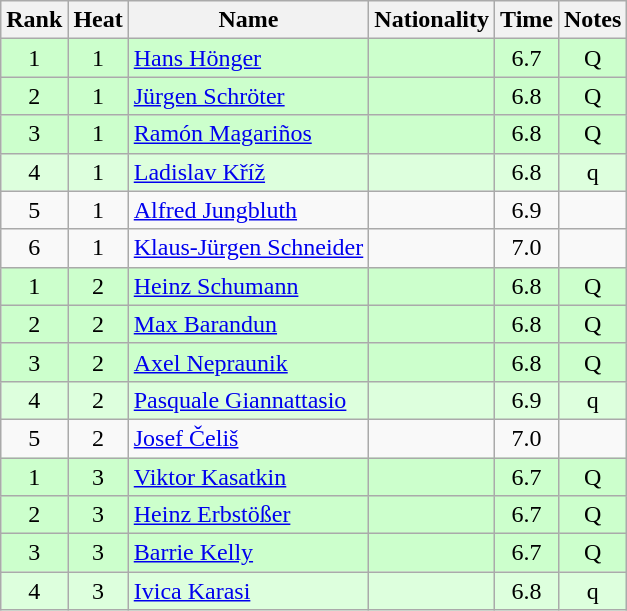<table class="wikitable sortable" style="text-align:center">
<tr>
<th>Rank</th>
<th>Heat</th>
<th>Name</th>
<th>Nationality</th>
<th>Time</th>
<th>Notes</th>
</tr>
<tr bgcolor=ccffcc>
<td>1</td>
<td>1</td>
<td align="left"><a href='#'>Hans Hönger</a></td>
<td align=left></td>
<td>6.7</td>
<td>Q</td>
</tr>
<tr bgcolor=ccffcc>
<td>2</td>
<td>1</td>
<td align="left"><a href='#'>Jürgen Schröter</a></td>
<td align=left></td>
<td>6.8</td>
<td>Q</td>
</tr>
<tr bgcolor=ccffcc>
<td>3</td>
<td>1</td>
<td align="left"><a href='#'>Ramón Magariños</a></td>
<td align=left></td>
<td>6.8</td>
<td>Q</td>
</tr>
<tr bgcolor=ddffdd>
<td>4</td>
<td>1</td>
<td align="left"><a href='#'>Ladislav Kříž</a></td>
<td align=left></td>
<td>6.8</td>
<td>q</td>
</tr>
<tr>
<td>5</td>
<td>1</td>
<td align="left"><a href='#'>Alfred Jungbluth</a></td>
<td align=left></td>
<td>6.9</td>
<td></td>
</tr>
<tr>
<td>6</td>
<td>1</td>
<td align="left"><a href='#'>Klaus-Jürgen Schneider</a></td>
<td align=left></td>
<td>7.0</td>
<td></td>
</tr>
<tr bgcolor=ccffcc>
<td>1</td>
<td>2</td>
<td align="left"><a href='#'>Heinz Schumann</a></td>
<td align=left></td>
<td>6.8</td>
<td>Q</td>
</tr>
<tr bgcolor=ccffcc>
<td>2</td>
<td>2</td>
<td align="left"><a href='#'>Max Barandun</a></td>
<td align=left></td>
<td>6.8</td>
<td>Q</td>
</tr>
<tr bgcolor=ccffcc>
<td>3</td>
<td>2</td>
<td align="left"><a href='#'>Axel Nepraunik</a></td>
<td align=left></td>
<td>6.8</td>
<td>Q</td>
</tr>
<tr bgcolor=ddffdd>
<td>4</td>
<td>2</td>
<td align="left"><a href='#'>Pasquale Giannattasio</a></td>
<td align=left></td>
<td>6.9</td>
<td>q</td>
</tr>
<tr>
<td>5</td>
<td>2</td>
<td align="left"><a href='#'>Josef Čeliš</a></td>
<td align=left></td>
<td>7.0</td>
<td></td>
</tr>
<tr bgcolor=ccffcc>
<td>1</td>
<td>3</td>
<td align="left"><a href='#'>Viktor Kasatkin</a></td>
<td align=left></td>
<td>6.7</td>
<td>Q</td>
</tr>
<tr bgcolor=ccffcc>
<td>2</td>
<td>3</td>
<td align="left"><a href='#'>Heinz Erbstößer</a></td>
<td align=left></td>
<td>6.7</td>
<td>Q</td>
</tr>
<tr bgcolor=ccffcc>
<td>3</td>
<td>3</td>
<td align="left"><a href='#'>Barrie Kelly</a></td>
<td align=left></td>
<td>6.7</td>
<td>Q</td>
</tr>
<tr bgcolor=ddffdd>
<td>4</td>
<td>3</td>
<td align="left"><a href='#'>Ivica Karasi</a></td>
<td align=left></td>
<td>6.8</td>
<td>q</td>
</tr>
</table>
